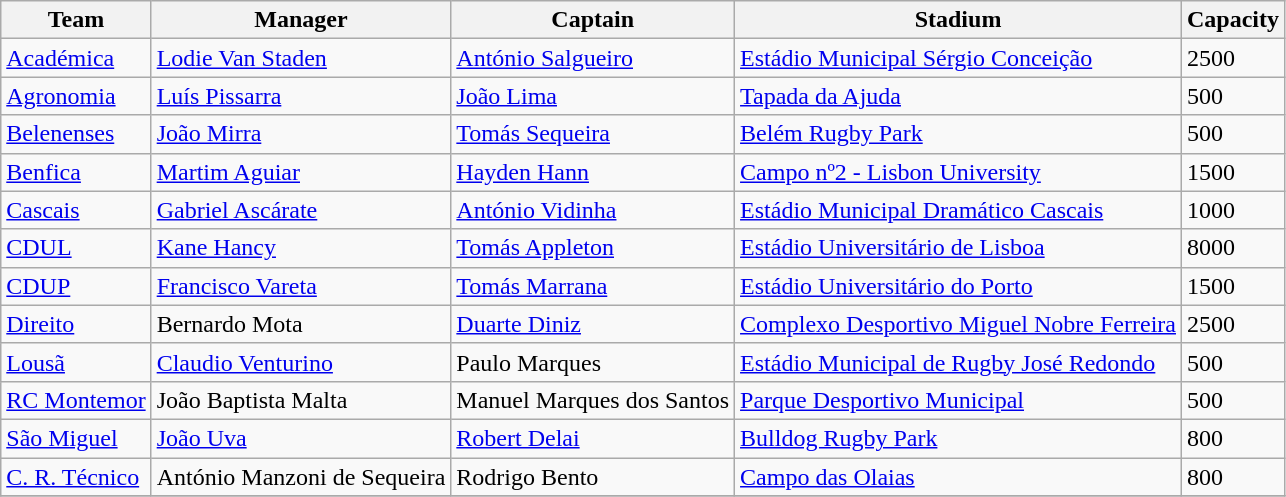<table class="wikitable sortable">
<tr>
<th>Team</th>
<th>Manager</th>
<th>Captain</th>
<th>Stadium</th>
<th>Capacity</th>
</tr>
<tr>
<td><a href='#'>Académica</a></td>
<td> <a href='#'>Lodie Van Staden</a></td>
<td> <a href='#'>António Salgueiro</a></td>
<td><a href='#'>Estádio Municipal Sérgio Conceição</a></td>
<td>2500</td>
</tr>
<tr>
<td><a href='#'>Agronomia</a></td>
<td> <a href='#'>Luís Pissarra</a></td>
<td> <a href='#'>João Lima</a></td>
<td><a href='#'>Tapada da Ajuda</a></td>
<td>500</td>
</tr>
<tr>
<td><a href='#'>Belenenses</a></td>
<td> <a href='#'>João Mirra</a></td>
<td> <a href='#'>Tomás Sequeira</a></td>
<td><a href='#'>Belém Rugby Park</a></td>
<td>500</td>
</tr>
<tr>
<td><a href='#'>Benfica</a></td>
<td> <a href='#'>Martim Aguiar</a></td>
<td> <a href='#'>Hayden Hann</a></td>
<td><a href='#'>Campo nº2 - Lisbon University</a></td>
<td>1500</td>
</tr>
<tr>
<td><a href='#'>Cascais</a></td>
<td> <a href='#'>Gabriel Ascárate</a></td>
<td> <a href='#'>António Vidinha</a></td>
<td><a href='#'>Estádio Municipal Dramático Cascais</a></td>
<td>1000</td>
</tr>
<tr>
<td><a href='#'>CDUL</a></td>
<td> <a href='#'>Kane Hancy</a></td>
<td> <a href='#'>Tomás Appleton</a></td>
<td><a href='#'>Estádio Universitário de Lisboa</a></td>
<td>8000</td>
</tr>
<tr>
<td><a href='#'>CDUP</a></td>
<td> <a href='#'>Francisco Vareta</a></td>
<td> <a href='#'>Tomás Marrana</a></td>
<td><a href='#'>Estádio Universitário do Porto</a></td>
<td>1500</td>
</tr>
<tr>
<td><a href='#'>Direito</a></td>
<td> Bernardo Mota</td>
<td> <a href='#'>Duarte Diniz</a></td>
<td><a href='#'>Complexo Desportivo Miguel Nobre Ferreira</a></td>
<td>2500</td>
</tr>
<tr>
<td><a href='#'>Lousã</a></td>
<td> <a href='#'>Claudio Venturino</a></td>
<td> Paulo Marques</td>
<td><a href='#'>Estádio Municipal de Rugby José Redondo</a></td>
<td>500</td>
</tr>
<tr>
<td><a href='#'>RC Montemor</a></td>
<td> João Baptista Malta</td>
<td> Manuel Marques dos Santos</td>
<td><a href='#'>Parque Desportivo Municipal</a></td>
<td>500</td>
</tr>
<tr>
<td><a href='#'>São Miguel</a></td>
<td> <a href='#'>João Uva</a></td>
<td> <a href='#'>Robert Delai</a></td>
<td><a href='#'> Bulldog Rugby Park</a></td>
<td>800</td>
</tr>
<tr>
<td><a href='#'>C. R. Técnico</a></td>
<td> António Manzoni de Sequeira</td>
<td> Rodrigo Bento</td>
<td><a href='#'>Campo das Olaias</a></td>
<td>800</td>
</tr>
<tr>
</tr>
</table>
